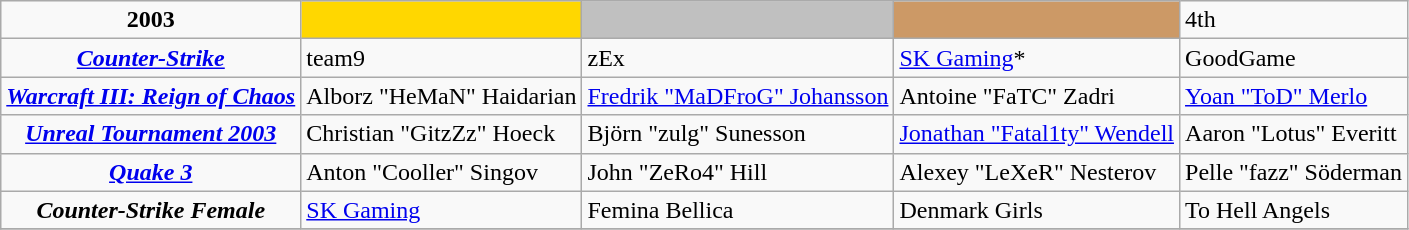<table class="wikitable" style="text-align:left">
<tr>
<td style="text-align:center"><strong>2003</strong></td>
<td style="text-align:center" bgcolor="gold"></td>
<td style="text-align:center" bgcolor="silver"></td>
<td style="text-align:center" bgcolor="CC9966"></td>
<td>4th</td>
</tr>
<tr>
<td style="text-align:center"><strong><em><a href='#'>Counter-Strike</a></em></strong></td>
<td> team9</td>
<td> zEx</td>
<td> <a href='#'>SK Gaming</a>*</td>
<td> GoodGame</td>
</tr>
<tr>
<td style="text-align:center"><strong><em><a href='#'>Warcraft III: Reign of Chaos</a></em></strong></td>
<td> Alborz "HeMaN" Haidarian</td>
<td> <a href='#'>Fredrik "MaDFroG" Johansson</a></td>
<td> Antoine "FaTC" Zadri</td>
<td> <a href='#'>Yoan "ToD" Merlo</a></td>
</tr>
<tr>
<td style="text-align:center"><strong><em><a href='#'>Unreal Tournament 2003</a></em></strong></td>
<td> Christian "GitzZz" Hoeck</td>
<td> Björn "zulg" Sunesson</td>
<td> <a href='#'>Jonathan "Fatal1ty" Wendell</a></td>
<td> Aaron "Lotus" Everitt</td>
</tr>
<tr>
<td style="text-align:center"><strong><em><a href='#'>Quake 3</a></em></strong></td>
<td> Anton "Cooller" Singov</td>
<td> John "ZeRo4" Hill</td>
<td> Alexey "LeXeR" Nesterov</td>
<td> Pelle "fazz" Söderman</td>
</tr>
<tr>
<td style="text-align:center"><strong><em>Counter-Strike<em> Female<strong></td>
<td> <a href='#'>SK Gaming</a></td>
<td> Femina Bellica</td>
<td> Denmark Girls</td>
<td> To Hell Angels</td>
</tr>
<tr>
</tr>
</table>
